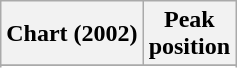<table class="wikitable sortable plainrowheaders" style="text-align:center">
<tr>
<th scope="col">Chart (2002)</th>
<th scope="col">Peak<br>position</th>
</tr>
<tr>
</tr>
<tr>
</tr>
</table>
